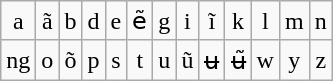<table class="wikitable" style="text-align: center;">
<tr>
<td>a</td>
<td>ã</td>
<td>b</td>
<td>d</td>
<td>e</td>
<td>ẽ</td>
<td>g</td>
<td>i</td>
<td>ĩ</td>
<td>k</td>
<td>l</td>
<td>m</td>
<td>n</td>
</tr>
<tr>
<td>ng</td>
<td>o</td>
<td>õ</td>
<td>p</td>
<td>s</td>
<td>t</td>
<td>u</td>
<td>ũ</td>
<td>ʉ</td>
<td>ʉ̃</td>
<td>w</td>
<td>y</td>
<td>z</td>
</tr>
</table>
